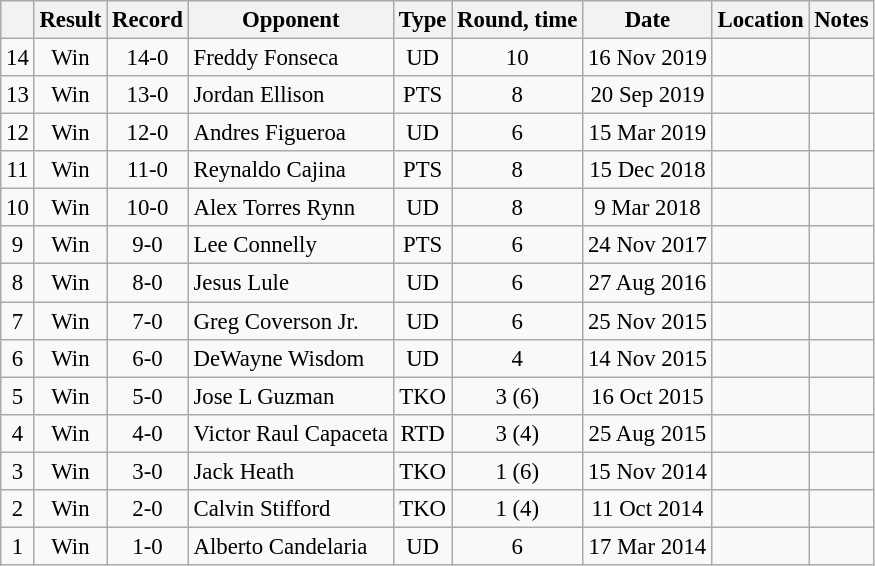<table class="wikitable" style="text-align:center; font-size:95%">
<tr>
<th></th>
<th>Result</th>
<th>Record</th>
<th>Opponent</th>
<th>Type</th>
<th>Round, time</th>
<th>Date</th>
<th>Location</th>
<th>Notes</th>
</tr>
<tr>
<td>14</td>
<td>Win</td>
<td>14-0</td>
<td align=left> Freddy Fonseca</td>
<td>UD</td>
<td>10</td>
<td>16 Nov 2019</td>
<td align=left></td>
<td align=left></td>
</tr>
<tr>
<td>13</td>
<td>Win</td>
<td>13-0</td>
<td align=left> Jordan Ellison</td>
<td>PTS</td>
<td>8</td>
<td>20 Sep 2019</td>
<td align=left></td>
<td></td>
</tr>
<tr>
<td>12</td>
<td>Win</td>
<td>12-0</td>
<td align=left> Andres Figueroa</td>
<td>UD</td>
<td>6</td>
<td>15 Mar 2019</td>
<td align=left></td>
<td align=left></td>
</tr>
<tr>
<td>11</td>
<td>Win</td>
<td>11-0</td>
<td align=left> Reynaldo Cajina</td>
<td>PTS</td>
<td>8</td>
<td>15 Dec 2018</td>
<td align=left></td>
<td></td>
</tr>
<tr>
<td>10</td>
<td>Win</td>
<td>10-0</td>
<td align=left> Alex Torres Rynn</td>
<td>UD</td>
<td>8</td>
<td>9 Mar 2018</td>
<td align=left></td>
<td></td>
</tr>
<tr>
<td>9</td>
<td>Win</td>
<td>9-0</td>
<td align=left> Lee Connelly</td>
<td>PTS</td>
<td>6</td>
<td>24 Nov 2017</td>
<td align=left></td>
<td align=left></td>
</tr>
<tr>
<td>8</td>
<td>Win</td>
<td>8-0</td>
<td align=left> Jesus Lule</td>
<td>UD</td>
<td>6</td>
<td>27 Aug 2016</td>
<td align=left></td>
<td></td>
</tr>
<tr>
<td>7</td>
<td>Win</td>
<td>7-0</td>
<td align=left> Greg Coverson Jr.</td>
<td>UD</td>
<td>6</td>
<td>25 Nov 2015</td>
<td align=left></td>
<td align=left></td>
</tr>
<tr>
<td>6</td>
<td>Win</td>
<td>6-0</td>
<td align=left> DeWayne Wisdom</td>
<td>UD</td>
<td>4</td>
<td>14 Nov 2015</td>
<td align=left></td>
<td></td>
</tr>
<tr>
<td>5</td>
<td>Win</td>
<td>5-0</td>
<td align=left> Jose L Guzman</td>
<td>TKO</td>
<td>3 (6)</td>
<td>16 Oct 2015</td>
<td align=left></td>
<td></td>
</tr>
<tr>
<td>4</td>
<td>Win</td>
<td>4-0</td>
<td align=left> Victor Raul Capaceta</td>
<td>RTD</td>
<td>3 (4)</td>
<td>25 Aug 2015</td>
<td align=left></td>
<td></td>
</tr>
<tr>
<td>3</td>
<td>Win</td>
<td>3-0</td>
<td align=left> Jack Heath</td>
<td>TKO</td>
<td>1 (6)</td>
<td>15 Nov 2014</td>
<td align=left></td>
<td></td>
</tr>
<tr>
<td>2</td>
<td>Win</td>
<td>2-0</td>
<td align=left> Calvin Stifford</td>
<td>TKO</td>
<td>1 (4)</td>
<td>11 Oct 2014</td>
<td align=left></td>
<td></td>
</tr>
<tr>
<td>1</td>
<td>Win</td>
<td>1-0</td>
<td align=left> Alberto Candelaria</td>
<td>UD</td>
<td>6</td>
<td>17 Mar 2014</td>
<td align=left></td>
<td></td>
</tr>
</table>
